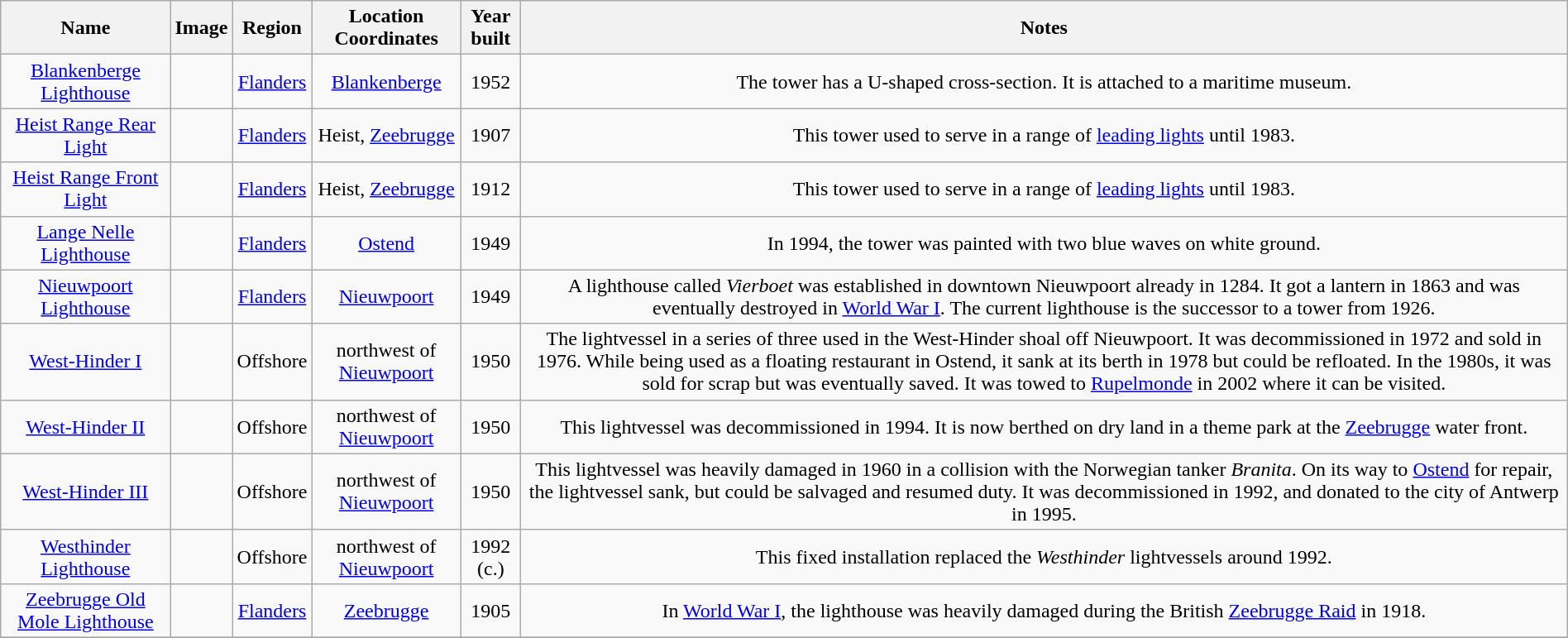<table class="wikitable sortable" style="margin:auto;text-align:center">
<tr>
<th>Name</th>
<th class="unsortable">Image</th>
<th>Region</th>
<th>Location<br>Coordinates</th>
<th>Year<br>built</th>
<th>Notes</th>
</tr>
<tr>
<td><a href='#'>Blankenberge Lighthouse</a></td>
<td></td>
<td><a href='#'>Flanders</a></td>
<td><a href='#'>Blankenberge</a><br></td>
<td>1952</td>
<td>The tower has a U-shaped cross-section. It is attached to a maritime museum.</td>
</tr>
<tr>
<td><a href='#'>Heist Range Rear Light</a></td>
<td></td>
<td><a href='#'>Flanders</a></td>
<td>Heist, <a href='#'>Zeebrugge</a><br></td>
<td>1907</td>
<td>This tower used to serve in a range of <a href='#'>leading lights</a> until 1983.</td>
</tr>
<tr>
<td><a href='#'>Heist Range Front Light</a></td>
<td></td>
<td><a href='#'>Flanders</a></td>
<td>Heist, <a href='#'>Zeebrugge</a><br></td>
<td>1912</td>
<td>This tower used to serve in a range of <a href='#'>leading lights</a> until 1983.</td>
</tr>
<tr>
<td><a href='#'>Lange Nelle Lighthouse</a></td>
<td></td>
<td><a href='#'>Flanders</a></td>
<td><a href='#'>Ostend</a><br></td>
<td>1949</td>
<td>In 1994, the tower was painted with two blue waves on white ground.</td>
</tr>
<tr>
<td><a href='#'>Nieuwpoort Lighthouse</a></td>
<td></td>
<td><a href='#'>Flanders</a></td>
<td><a href='#'>Nieuwpoort</a><br></td>
<td>1949</td>
<td>A lighthouse called <em>Vierboet</em> was established in downtown Nieuwpoort already in 1284. It got a lantern in 1863 and was eventually destroyed in <a href='#'>World War I</a>. The current lighthouse is the successor to a tower from 1926.</td>
</tr>
<tr>
<td><a href='#'>West-Hinder I</a></td>
<td></td>
<td>Offshore</td>
<td> northwest of <a href='#'>Nieuwpoort</a><br></td>
<td>1950</td>
<td>The lightvessel in a series of three used in the West-Hinder shoal off Nieuwpoort. It was decommissioned in 1972 and sold in 1976. While being used as a floating restaurant in Ostend, it sank at its berth in 1978 but could be refloated. In the 1980s, it was sold for scrap but was eventually saved. It was towed to <a href='#'>Rupelmonde</a> in 2002 where it can be visited.</td>
</tr>
<tr>
<td><a href='#'>West-Hinder II</a></td>
<td></td>
<td>Offshore</td>
<td> northwest of <a href='#'>Nieuwpoort</a><br></td>
<td>1950</td>
<td>This lightvessel was decommissioned in 1994. It is now berthed on dry land in a theme park at the <a href='#'>Zeebrugge</a> water front.</td>
</tr>
<tr>
<td><a href='#'>West-Hinder III</a></td>
<td></td>
<td>Offshore</td>
<td> northwest of <a href='#'>Nieuwpoort</a><br></td>
<td>1950</td>
<td>This lightvessel was heavily damaged in 1960 in a collision with the Norwegian tanker <em>Branita</em>. On its way to <a href='#'>Ostend</a> for repair, the lightvessel sank, but could be salvaged and resumed duty. It was decommissioned in 1992, and donated to the city of Antwerp in 1995.</td>
</tr>
<tr>
<td><a href='#'>Westhinder Lighthouse</a></td>
<td></td>
<td>Offshore</td>
<td> northwest of <a href='#'>Nieuwpoort</a><br></td>
<td>1992 (c.)</td>
<td>This fixed installation replaced the <em>Westhinder</em> lightvessels around 1992.</td>
</tr>
<tr>
<td><a href='#'>Zeebrugge Old Mole Lighthouse</a></td>
<td></td>
<td><a href='#'>Flanders</a></td>
<td><a href='#'>Zeebrugge</a><br></td>
<td>1905</td>
<td>In <a href='#'>World War I</a>, the lighthouse was heavily damaged during the British <a href='#'>Zeebrugge Raid</a> in 1918.</td>
</tr>
<tr>
</tr>
</table>
